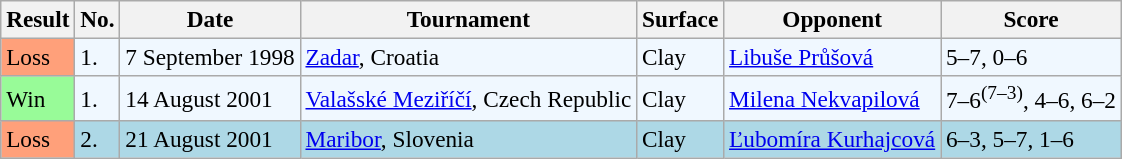<table class="sortable wikitable" style=font-size:97%>
<tr>
<th>Result</th>
<th>No.</th>
<th>Date</th>
<th>Tournament</th>
<th>Surface</th>
<th>Opponent</th>
<th>Score</th>
</tr>
<tr style="background:#f0f8ff;">
<td style="background:#ffa07a;">Loss</td>
<td>1.</td>
<td>7 September 1998</td>
<td> <a href='#'>Zadar</a>, Croatia</td>
<td>Clay</td>
<td> <a href='#'>Libuše Průšová</a></td>
<td>5–7, 0–6</td>
</tr>
<tr style="background:#f0f8ff;">
<td style="background:#98fb98;">Win</td>
<td>1.</td>
<td>14 August 2001</td>
<td> <a href='#'>Valašské Meziříčí</a>, Czech Republic</td>
<td>Clay</td>
<td> <a href='#'>Milena Nekvapilová</a></td>
<td>7–6<sup>(7–3)</sup>, 4–6, 6–2</td>
</tr>
<tr style="background:lightblue;">
<td style="background:#ffa07a;">Loss</td>
<td>2.</td>
<td>21 August 2001</td>
<td> <a href='#'>Maribor</a>, Slovenia</td>
<td>Clay</td>
<td> <a href='#'>Ľubomíra Kurhajcová</a></td>
<td>6–3, 5–7, 1–6</td>
</tr>
</table>
